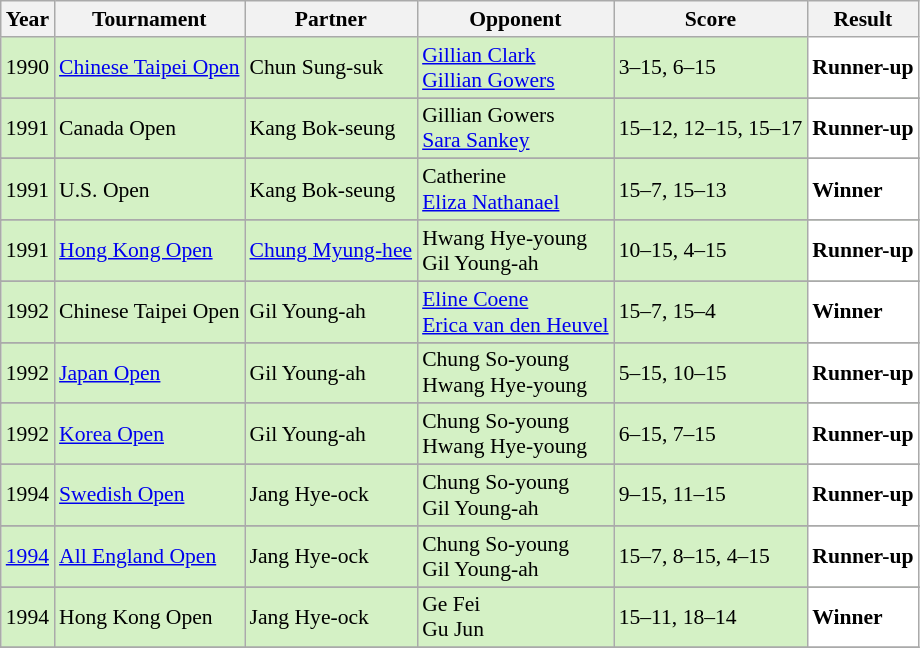<table class="sortable wikitable" style="font-size: 90%;">
<tr>
<th>Year</th>
<th>Tournament</th>
<th>Partner</th>
<th>Opponent</th>
<th>Score</th>
<th>Result</th>
</tr>
<tr style="background:#D4F1C5">
<td align="center">1990</td>
<td align="left"><a href='#'>Chinese Taipei Open</a></td>
<td align="left"> Chun Sung-suk</td>
<td align="left"> <a href='#'>Gillian Clark</a> <br>  <a href='#'>Gillian Gowers</a></td>
<td align="left">3–15, 6–15</td>
<td style="text-align:left; background:white"> <strong>Runner-up</strong></td>
</tr>
<tr>
</tr>
<tr style="background:#D4F1C5">
<td align="center">1991</td>
<td align="left">Canada Open</td>
<td align="left"> Kang Bok-seung</td>
<td align="left"> Gillian Gowers <br>  <a href='#'>Sara Sankey</a></td>
<td align="left">15–12, 12–15, 15–17</td>
<td style="text-align:left; background:white"> <strong>Runner-up</strong></td>
</tr>
<tr>
</tr>
<tr style="background:#D4F1C5">
<td align="center">1991</td>
<td align="left">U.S. Open</td>
<td align="left"> Kang Bok-seung</td>
<td align="left"> Catherine <br>  <a href='#'>Eliza Nathanael</a></td>
<td align="left">15–7, 15–13</td>
<td style="text-align:left; background:white"> <strong>Winner</strong></td>
</tr>
<tr>
</tr>
<tr style="background:#D4F1C5">
<td align="center">1991</td>
<td align="left"><a href='#'>Hong Kong Open</a></td>
<td align="left"> <a href='#'>Chung Myung-hee</a></td>
<td align="left"> Hwang Hye-young <br>  Gil Young-ah</td>
<td align="left">10–15, 4–15</td>
<td style="text-align:left; background:white"> <strong>Runner-up</strong></td>
</tr>
<tr>
</tr>
<tr style="background:#D4F1C5">
<td align="center">1992</td>
<td align="left">Chinese Taipei Open</td>
<td align="left"> Gil Young-ah</td>
<td align="left"> <a href='#'>Eline Coene</a> <br>  <a href='#'>Erica van den Heuvel</a></td>
<td align="left">15–7, 15–4</td>
<td style="text-align:left; background:white"> <strong>Winner</strong></td>
</tr>
<tr>
</tr>
<tr style="background:#D4F1C5">
<td align="center">1992</td>
<td align="left"><a href='#'>Japan Open</a></td>
<td align="left"> Gil Young-ah</td>
<td align="left"> Chung So-young <br>  Hwang Hye-young</td>
<td align="left">5–15, 10–15</td>
<td style="text-align:left; background:white"> <strong>Runner-up</strong></td>
</tr>
<tr>
</tr>
<tr style="background:#D4F1C5">
<td align="center">1992</td>
<td align="left"><a href='#'>Korea Open</a></td>
<td align="left"> Gil Young-ah</td>
<td align="left"> Chung So-young <br>  Hwang Hye-young</td>
<td align="left">6–15, 7–15</td>
<td style="text-align:left; background:white"> <strong>Runner-up</strong></td>
</tr>
<tr>
</tr>
<tr style="background:#D4F1C5">
<td align="center">1994</td>
<td align="left"><a href='#'>Swedish Open</a></td>
<td align="left"> Jang Hye-ock</td>
<td align="left"> Chung So-young <br>  Gil Young-ah</td>
<td align="left">9–15, 11–15</td>
<td style="text-align:left; background:white"> <strong>Runner-up</strong></td>
</tr>
<tr>
</tr>
<tr style="background:#D4F1C5">
<td align="center"><a href='#'>1994</a></td>
<td align="left"><a href='#'>All England Open</a></td>
<td align="left"> Jang Hye-ock</td>
<td align="left"> Chung So-young <br>  Gil Young-ah</td>
<td align="left">15–7, 8–15, 4–15</td>
<td style="text-align:left; background:white"> <strong>Runner-up</strong></td>
</tr>
<tr>
</tr>
<tr style="background:#D4F1C5">
<td align="center">1994</td>
<td align="left">Hong Kong Open</td>
<td align="left"> Jang Hye-ock</td>
<td align="left"> Ge Fei <br>  Gu Jun</td>
<td align="left">15–11, 18–14</td>
<td style="text-align:left; background:white"> <strong>Winner</strong></td>
</tr>
<tr>
</tr>
</table>
